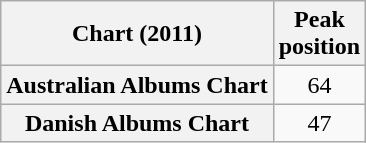<table class="wikitable plainrowheaders sortable" style="text-align:center;" border="1">
<tr>
<th scope="col">Chart (2011)</th>
<th scope="col">Peak<br>position</th>
</tr>
<tr>
<th scope="row">Australian Albums Chart</th>
<td>64</td>
</tr>
<tr>
<th scope="row">Danish Albums Chart</th>
<td>47</td>
</tr>
</table>
